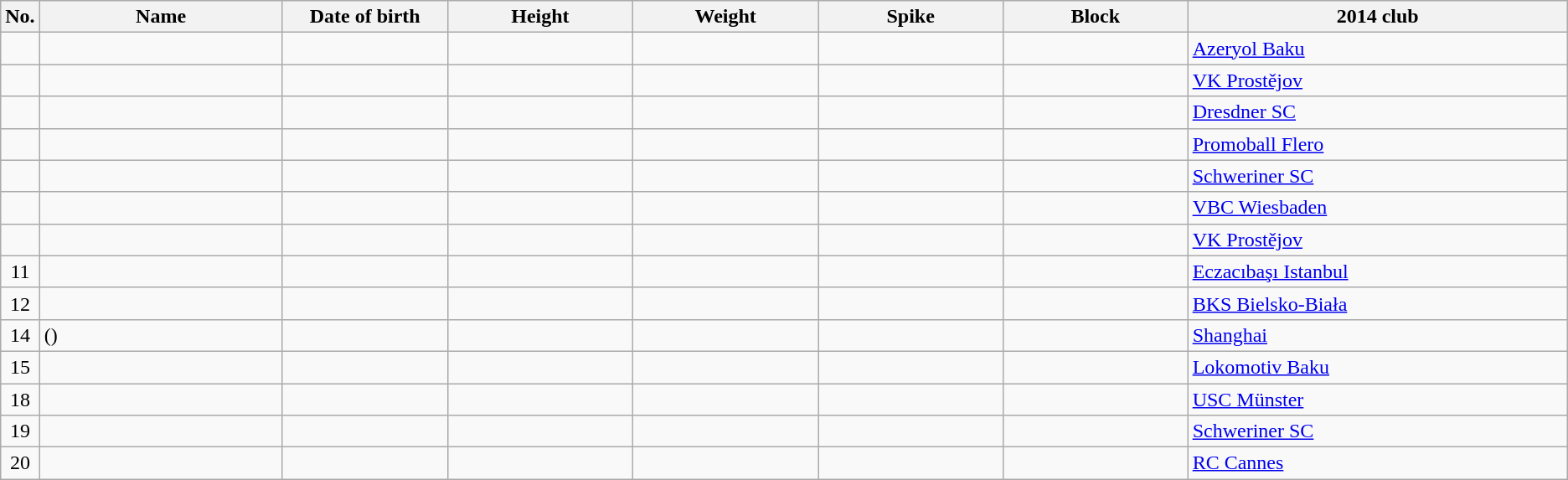<table class="wikitable sortable" style="font-size:100%; text-align:center;">
<tr>
<th>No.</th>
<th style="width:12em">Name</th>
<th style="width:8em">Date of birth</th>
<th style="width:9em">Height</th>
<th style="width:9em">Weight</th>
<th style="width:9em">Spike</th>
<th style="width:9em">Block</th>
<th style="width:19em">2014 club</th>
</tr>
<tr>
<td></td>
<td align=left></td>
<td align=right></td>
<td></td>
<td></td>
<td></td>
<td></td>
<td align=left> <a href='#'>Azeryol Baku</a></td>
</tr>
<tr>
<td></td>
<td align=left></td>
<td align=right></td>
<td></td>
<td></td>
<td></td>
<td></td>
<td align=left> <a href='#'>VK Prostějov</a></td>
</tr>
<tr>
<td></td>
<td align=left></td>
<td align=right></td>
<td></td>
<td></td>
<td></td>
<td></td>
<td align=left> <a href='#'>Dresdner SC</a></td>
</tr>
<tr>
<td></td>
<td align=left></td>
<td align=right></td>
<td></td>
<td></td>
<td></td>
<td></td>
<td align=left> <a href='#'>Promoball Flero</a></td>
</tr>
<tr>
<td></td>
<td align=left></td>
<td align=right></td>
<td></td>
<td></td>
<td></td>
<td></td>
<td align=left> <a href='#'>Schweriner SC</a></td>
</tr>
<tr>
<td></td>
<td align=left></td>
<td align=right></td>
<td></td>
<td></td>
<td></td>
<td></td>
<td align=left> <a href='#'>VBC Wiesbaden</a></td>
</tr>
<tr>
<td></td>
<td align=left></td>
<td align=right></td>
<td></td>
<td></td>
<td></td>
<td></td>
<td align=left> <a href='#'>VK Prostějov</a></td>
</tr>
<tr>
<td>11</td>
<td align=left></td>
<td align=right></td>
<td></td>
<td></td>
<td></td>
<td></td>
<td align=left> <a href='#'>Eczacıbaşı Istanbul</a></td>
</tr>
<tr>
<td>12</td>
<td align=left></td>
<td align=right></td>
<td></td>
<td></td>
<td></td>
<td></td>
<td align=left> <a href='#'>BKS Bielsko-Biała</a></td>
</tr>
<tr>
<td>14</td>
<td align=left> ()</td>
<td align=right></td>
<td></td>
<td></td>
<td></td>
<td></td>
<td align=left> <a href='#'>Shanghai</a></td>
</tr>
<tr>
<td>15</td>
<td align=left></td>
<td align=right></td>
<td></td>
<td></td>
<td></td>
<td></td>
<td align=left> <a href='#'>Lokomotiv Baku</a></td>
</tr>
<tr>
<td>18</td>
<td align=left></td>
<td align=right></td>
<td></td>
<td></td>
<td></td>
<td></td>
<td align=left> <a href='#'>USC Münster</a></td>
</tr>
<tr>
<td>19</td>
<td align=left></td>
<td align=right></td>
<td></td>
<td></td>
<td></td>
<td></td>
<td align=left> <a href='#'>Schweriner SC</a></td>
</tr>
<tr>
<td>20</td>
<td align=left></td>
<td align=right></td>
<td></td>
<td></td>
<td></td>
<td></td>
<td align=left> <a href='#'>RC Cannes</a></td>
</tr>
</table>
